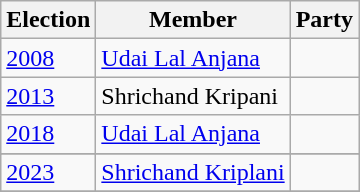<table class="wikitable sortable">
<tr>
<th>Election</th>
<th>Member</th>
<th colspan=2>Party</th>
</tr>
<tr>
<td><a href='#'>2008</a></td>
<td><a href='#'>Udai Lal Anjana</a></td>
<td></td>
</tr>
<tr>
<td><a href='#'>2013</a></td>
<td>Shrichand Kripani</td>
<td></td>
</tr>
<tr>
<td><a href='#'>2018</a></td>
<td><a href='#'>Udai Lal Anjana</a></td>
<td></td>
</tr>
<tr>
</tr>
<tr>
<td><a href='#'>2023</a></td>
<td><a href='#'>Shrichand Kriplani</a></td>
<td></td>
</tr>
<tr>
</tr>
</table>
